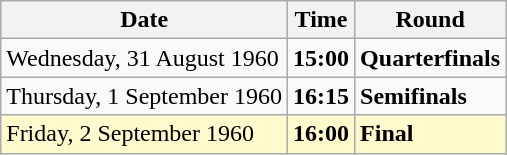<table class="wikitable">
<tr>
<th>Date</th>
<th>Time</th>
<th>Round</th>
</tr>
<tr>
<td>Wednesday, 31 August 1960</td>
<td><strong>15:00</strong></td>
<td><strong>Quarterfinals</strong></td>
</tr>
<tr>
<td>Thursday, 1 September 1960</td>
<td><strong>16:15</strong></td>
<td><strong>Semifinals</strong></td>
</tr>
<tr style=background:lemonchiffon>
<td>Friday, 2 September 1960</td>
<td><strong>16:00</strong></td>
<td><strong>Final</strong></td>
</tr>
</table>
